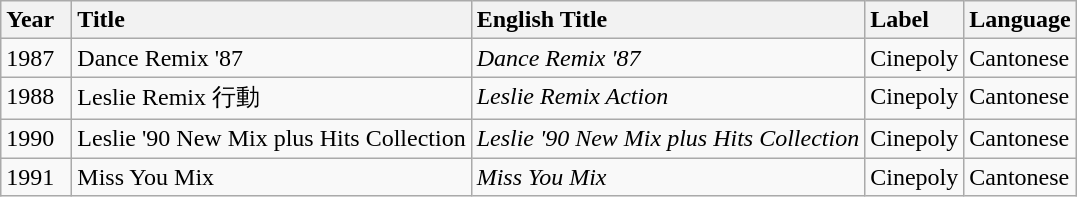<table class="wikitable sortable">
<tr>
<th style="vertical-align:top; text-align:left; width:40px;">Year</th>
<th style="text-align:left; vertical-align:top;">Title</th>
<th style="text-align:left; vertical-align:top;">English Title</th>
<th style="text-align:left; vertical-align:top;">Label</th>
<th style="text-align:center; vertical-align:top;">Language</th>
</tr>
<tr style="text-align:left; vertical-align:top;">
<td>1987</td>
<td>Dance Remix '87</td>
<td><em>Dance Remix '87</em></td>
<td>Cinepoly</td>
<td>Cantonese</td>
</tr>
<tr style="text-align:left; vertical-align:top;">
<td>1988</td>
<td>Leslie Remix 行動</td>
<td><em>Leslie Remix Action</em></td>
<td>Cinepoly</td>
<td>Cantonese</td>
</tr>
<tr style="text-align:left; vertical-align:top;">
<td>1990</td>
<td>Leslie '90 New Mix plus Hits Collection</td>
<td><em>Leslie '90 New Mix plus Hits Collection</em></td>
<td>Cinepoly</td>
<td>Cantonese</td>
</tr>
<tr style="text-align:left; vertical-align:top;">
<td>1991</td>
<td>Miss You Mix</td>
<td><em>Miss You Mix</em></td>
<td>Cinepoly</td>
<td>Cantonese</td>
</tr>
</table>
